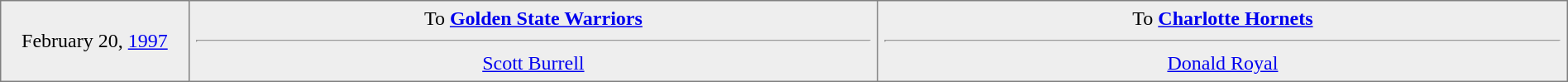<table border="1" style="border-collapse:collapse; text-align:center; width:100%;"  cellpadding="5">
<tr style="background:#eee;">
<td style="width:12%">February 20, <a href='#'>1997</a></td>
<td style="width:44%" valign="top">To <strong><a href='#'>Golden State Warriors</a></strong><hr><a href='#'>Scott Burrell</a></td>
<td style="width:44%" valign="top">To <strong><a href='#'>Charlotte Hornets</a></strong><hr><a href='#'>Donald Royal</a></td>
</tr>
</table>
